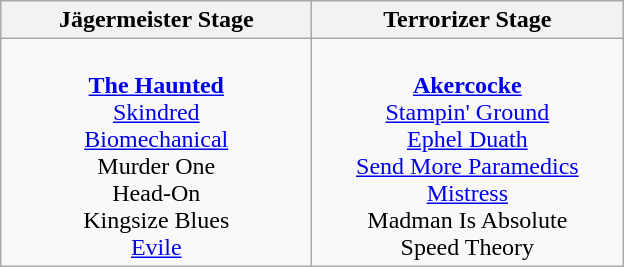<table class="wikitable">
<tr>
<th>Jägermeister Stage</th>
<th>Terrorizer Stage</th>
</tr>
<tr>
<td valign="top" align="center" width=200><br><strong><a href='#'>The Haunted</a></strong>
<br><a href='#'>Skindred</a>
<br><a href='#'>Biomechanical</a>
<br>Murder One
<br>Head-On
<br>Kingsize Blues
<br><a href='#'>Evile</a></td>
<td valign="top" align="center" width=200><br><strong><a href='#'>Akercocke</a></strong>
<br><a href='#'>Stampin' Ground</a>
<br><a href='#'>Ephel Duath</a>
<br><a href='#'>Send More Paramedics</a>
<br><a href='#'>Mistress</a>
<br>Madman Is Absolute
<br>Speed Theory</td>
</tr>
</table>
